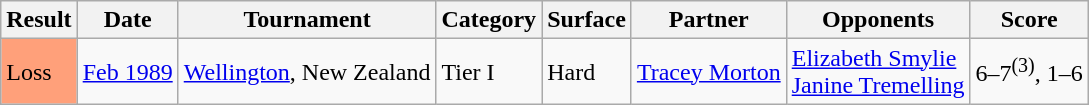<table class="sortable wikitable">
<tr>
<th>Result</th>
<th>Date</th>
<th>Tournament</th>
<th>Category</th>
<th>Surface</th>
<th>Partner</th>
<th>Opponents</th>
<th class="unsortable">Score</th>
</tr>
<tr>
<td style="background:#FFA07A;">Loss</td>
<td><a href='#'>Feb 1989</a></td>
<td><a href='#'>Wellington</a>, New Zealand</td>
<td>Tier I</td>
<td>Hard</td>
<td> <a href='#'>Tracey Morton</a></td>
<td> <a href='#'>Elizabeth Smylie</a> <br>  <a href='#'>Janine Tremelling</a></td>
<td>6–7<sup>(3)</sup>, 1–6</td>
</tr>
</table>
